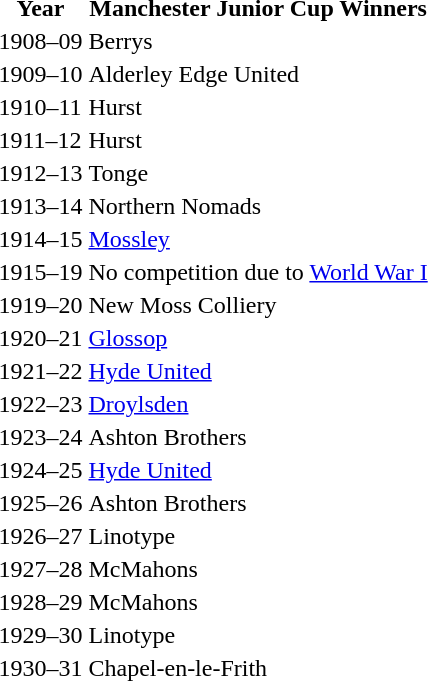<table>
<tr>
<th>Year</th>
<th>Manchester Junior Cup Winners</th>
</tr>
<tr>
<td>1908–09</td>
<td>Berrys</td>
</tr>
<tr>
<td>1909–10</td>
<td>Alderley Edge United</td>
</tr>
<tr>
<td>1910–11</td>
<td>Hurst</td>
</tr>
<tr>
<td>1911–12</td>
<td>Hurst</td>
</tr>
<tr>
<td>1912–13</td>
<td>Tonge</td>
</tr>
<tr>
<td>1913–14</td>
<td>Northern Nomads</td>
</tr>
<tr>
<td>1914–15</td>
<td><a href='#'>Mossley</a></td>
</tr>
<tr>
<td>1915–19</td>
<td>No competition due to <a href='#'>World War I</a></td>
</tr>
<tr>
<td>1919–20</td>
<td>New Moss Colliery</td>
</tr>
<tr>
<td>1920–21</td>
<td><a href='#'>Glossop</a></td>
</tr>
<tr>
<td>1921–22</td>
<td><a href='#'>Hyde United</a></td>
</tr>
<tr>
<td>1922–23</td>
<td><a href='#'>Droylsden</a></td>
</tr>
<tr>
<td>1923–24</td>
<td>Ashton Brothers</td>
</tr>
<tr>
<td>1924–25</td>
<td><a href='#'>Hyde United</a></td>
</tr>
<tr>
<td>1925–26</td>
<td>Ashton Brothers</td>
</tr>
<tr>
<td>1926–27</td>
<td>Linotype</td>
</tr>
<tr>
<td>1927–28</td>
<td>McMahons</td>
</tr>
<tr>
<td>1928–29</td>
<td>McMahons</td>
</tr>
<tr>
<td>1929–30</td>
<td>Linotype</td>
</tr>
<tr>
<td>1930–31</td>
<td>Chapel-en-le-Frith</td>
</tr>
</table>
